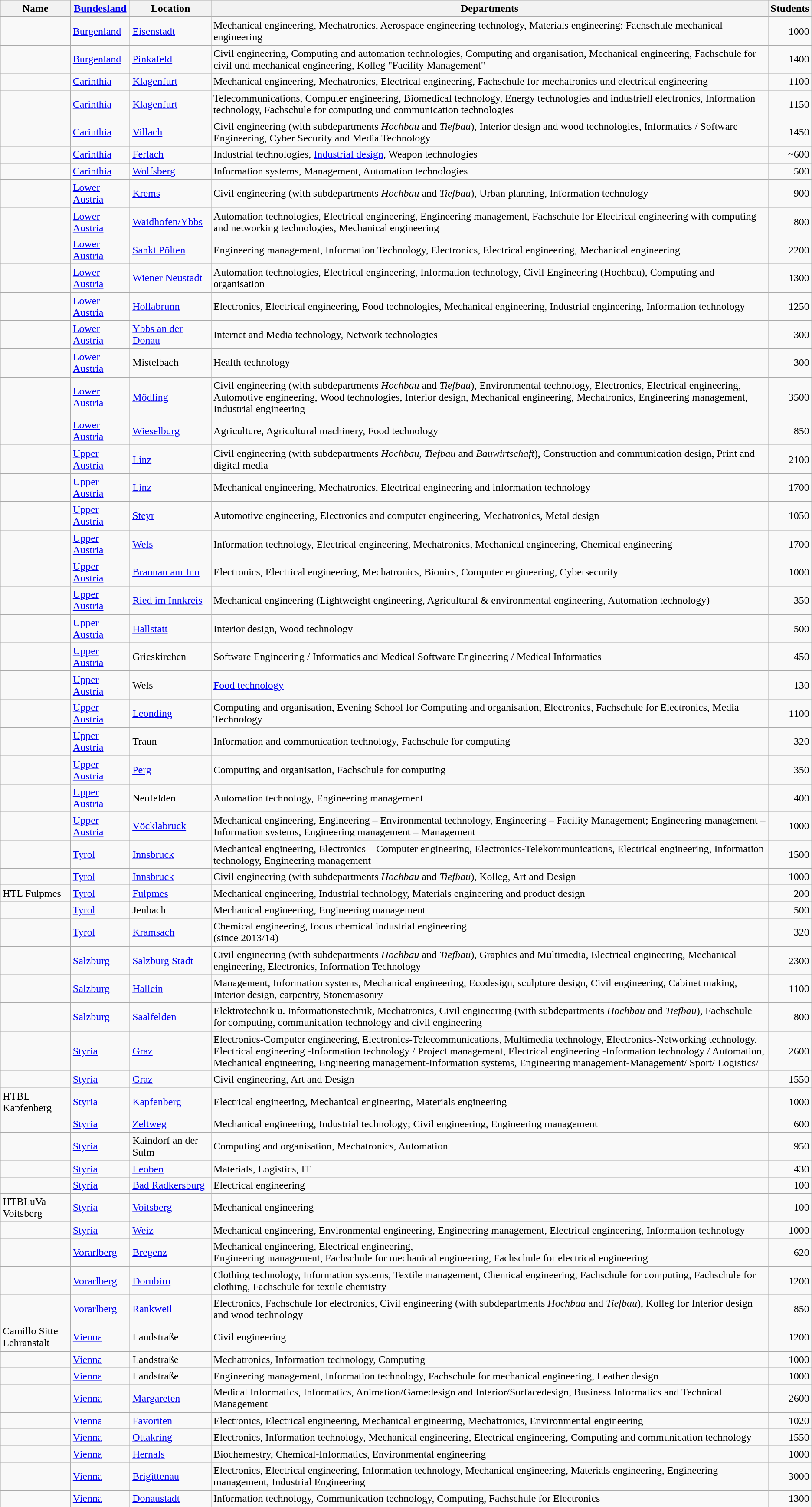<table class="wikitable sortable">
<tr>
<th>Name</th>
<th><a href='#'>Bundesland</a></th>
<th>Location</th>
<th>Departments</th>
<th>Students</th>
</tr>
<tr --- >
<td></td>
<td><a href='#'>Burgenland</a></td>
<td><a href='#'>Eisenstadt</a></td>
<td>Mechanical engineering, Mechatronics, Aerospace engineering technology, Materials engineering; Fachschule mechanical engineering</td>
<td style="text-align:right;">1000</td>
</tr>
<tr --->
<td></td>
<td><a href='#'>Burgenland</a></td>
<td><a href='#'>Pinkafeld</a></td>
<td>Civil engineering, Computing and automation technologies, Computing and organisation, Mechanical engineering, Fachschule for civil und mechanical engineering, Kolleg "Facility Management"</td>
<td style="text-align:right;">1400</td>
</tr>
<tr --->
<td></td>
<td><a href='#'>Carinthia</a></td>
<td><a href='#'>Klagenfurt</a></td>
<td>Mechanical engineering, Mechatronics, Electrical engineering, Fachschule for mechatronics und electrical engineering</td>
<td style="text-align:right;">1100</td>
</tr>
<tr --->
<td></td>
<td><a href='#'>Carinthia</a></td>
<td><a href='#'>Klagenfurt</a></td>
<td>Telecommunications, Computer engineering, Biomedical technology, Energy technologies and industriell electronics, Information technology, Fachschule for computing und communication technologies</td>
<td style="text-align:right;">1150</td>
</tr>
<tr --->
<td></td>
<td><a href='#'>Carinthia</a></td>
<td><a href='#'>Villach</a></td>
<td>Civil engineering (with subdepartments <em>Hochbau</em> and <em>Tiefbau</em>), Interior design and wood technologies, Informatics / Software Engineering, Cyber Security and Media Technology</td>
<td style="text-align:right;">1450</td>
</tr>
<tr --->
<td></td>
<td><a href='#'>Carinthia</a></td>
<td><a href='#'>Ferlach</a></td>
<td>Industrial technologies, <a href='#'>Industrial design</a>, Weapon technologies</td>
<td style="text-align:right;">~600</td>
</tr>
<tr --->
<td></td>
<td><a href='#'>Carinthia</a></td>
<td><a href='#'>Wolfsberg</a></td>
<td>Information systems, Management, Automation technologies</td>
<td style="text-align:right;">500</td>
</tr>
<tr --->
<td></td>
<td><a href='#'>Lower Austria</a></td>
<td><a href='#'>Krems</a></td>
<td>Civil engineering (with subdepartments <em>Hochbau</em> and <em>Tiefbau</em>), Urban planning, Information technology</td>
<td style="text-align:right;">900</td>
</tr>
<tr --->
<td></td>
<td><a href='#'>Lower Austria</a></td>
<td><a href='#'>Waidhofen/Ybbs</a></td>
<td>Automation technologies, Electrical engineering, Engineering management, Fachschule for Electrical engineering with computing and networking technologies, Mechanical engineering</td>
<td style="text-align:right;">800</td>
</tr>
<tr --->
<td></td>
<td><a href='#'>Lower Austria</a></td>
<td><a href='#'>Sankt Pölten</a></td>
<td>Engineering management, Information Technology, Electronics, Electrical engineering, Mechanical engineering</td>
<td style="text-align:right;">2200</td>
</tr>
<tr --->
<td></td>
<td><a href='#'>Lower Austria</a></td>
<td><a href='#'>Wiener Neustadt</a></td>
<td>Automation technologies, Electrical engineering, Information technology, Civil Engineering (Hochbau), Computing and organisation</td>
<td style="text-align:right;">1300</td>
</tr>
<tr --->
<td></td>
<td><a href='#'>Lower Austria</a></td>
<td><a href='#'>Hollabrunn</a></td>
<td>Electronics, Electrical engineering, Food technologies, Mechanical engineering, Industrial engineering, Information technology</td>
<td style="text-align:right;">1250</td>
</tr>
<tr --->
<td></td>
<td><a href='#'>Lower Austria</a></td>
<td><a href='#'>Ybbs an der Donau</a></td>
<td>Internet and Media technology, Network technologies</td>
<td style="text-align:right;">300</td>
</tr>
<tr --->
<td></td>
<td><a href='#'>Lower Austria</a></td>
<td>Mistelbach</td>
<td>Health technology</td>
<td style="text-align:right;">300</td>
</tr>
<tr --->
<td></td>
<td><a href='#'>Lower Austria</a></td>
<td><a href='#'>Mödling</a></td>
<td>Civil engineering (with subdepartments <em>Hochbau</em> and <em>Tiefbau</em>), Environmental technology, Electronics, Electrical engineering, Automotive engineering, Wood technologies, Interior design, Mechanical engineering, Mechatronics, Engineering management, Industrial engineering</td>
<td style="text-align:right;">3500</td>
</tr>
<tr --->
<td></td>
<td><a href='#'>Lower Austria</a></td>
<td><a href='#'>Wieselburg</a></td>
<td>Agriculture, Agricultural machinery, Food technology</td>
<td style="text-align:right;">850</td>
</tr>
<tr --->
<td></td>
<td><a href='#'>Upper Austria</a></td>
<td><a href='#'>Linz</a></td>
<td>Civil engineering (with subdepartments <em>Hochbau</em>,<em> Tiefbau</em> and <em>Bauwirtschaft</em>), Construction and communication design, Print and digital media</td>
<td style="text-align:right;">2100</td>
</tr>
<tr --->
<td></td>
<td><a href='#'>Upper Austria</a></td>
<td><a href='#'>Linz</a></td>
<td>Mechanical engineering, Mechatronics, Electrical engineering and information technology</td>
<td style="text-align:right;">1700</td>
</tr>
<tr --->
<td></td>
<td><a href='#'>Upper Austria</a></td>
<td><a href='#'>Steyr</a></td>
<td>Automotive engineering, Electronics and computer engineering, Mechatronics, Metal design</td>
<td style="text-align:right;">1050</td>
</tr>
<tr --->
<td></td>
<td><a href='#'>Upper Austria</a></td>
<td><a href='#'>Wels</a></td>
<td>Information technology, Electrical engineering, Mechatronics, Mechanical engineering, Chemical engineering</td>
<td style="text-align:right;">1700</td>
</tr>
<tr --->
<td></td>
<td><a href='#'>Upper Austria</a></td>
<td><a href='#'>Braunau am Inn</a></td>
<td>Electronics, Electrical engineering, Mechatronics, Bionics, Computer engineering, Cybersecurity</td>
<td style="text-align:right;">1000</td>
</tr>
<tr --->
<td></td>
<td><a href='#'>Upper Austria</a></td>
<td><a href='#'>Ried im Innkreis</a></td>
<td>Mechanical engineering (Lightweight engineering, Agricultural & environmental engineering, Automation technology)</td>
<td style="text-align:right;">350</td>
</tr>
<tr --->
<td></td>
<td><a href='#'>Upper Austria</a></td>
<td><a href='#'>Hallstatt</a></td>
<td>Interior design, Wood technology</td>
<td style="text-align:right;">500</td>
</tr>
<tr --->
<td></td>
<td><a href='#'>Upper Austria</a></td>
<td>Grieskirchen</td>
<td>Software Engineering / Informatics and Medical Software Engineering / Medical Informatics</td>
<td style="text-align:right;">450</td>
</tr>
<tr --->
<td></td>
<td><a href='#'>Upper Austria</a></td>
<td>Wels</td>
<td><a href='#'>Food technology</a></td>
<td style="text-align:right;">130</td>
</tr>
<tr --->
<td></td>
<td><a href='#'>Upper Austria</a></td>
<td><a href='#'>Leonding</a></td>
<td>Computing and organisation, Evening School for Computing and organisation, Electronics, Fachschule for Electronics, Media Technology</td>
<td style="text-align:right;">1100</td>
</tr>
<tr --->
<td></td>
<td><a href='#'>Upper Austria</a></td>
<td>Traun</td>
<td>Information and communication technology, Fachschule for computing</td>
<td style="text-align:right;">320</td>
</tr>
<tr --->
<td></td>
<td><a href='#'>Upper Austria</a></td>
<td><a href='#'>Perg</a></td>
<td>Computing and organisation, Fachschule for computing</td>
<td style="text-align:right;">350</td>
</tr>
<tr --->
<td></td>
<td><a href='#'>Upper Austria</a></td>
<td>Neufelden</td>
<td>Automation technology, Engineering management</td>
<td style="text-align:right;">400</td>
</tr>
<tr --->
<td></td>
<td><a href='#'>Upper Austria</a></td>
<td><a href='#'>Vöcklabruck</a></td>
<td>Mechanical engineering, Engineering – Environmental technology, Engineering – Facility Management; Engineering management – Information systems, Engineering management – Management</td>
<td style="text-align:right;">1000</td>
</tr>
<tr --->
<td></td>
<td><a href='#'>Tyrol</a></td>
<td><a href='#'>Innsbruck</a></td>
<td>Mechanical engineering, Electronics – Computer engineering, Electronics-Telekommunications, Electrical engineering, Information technology, Engineering management</td>
<td style="text-align:right;">1500</td>
</tr>
<tr --->
<td></td>
<td><a href='#'>Tyrol</a></td>
<td><a href='#'>Innsbruck</a></td>
<td>Civil engineering (with subdepartments <em>Hochbau</em> and <em>Tiefbau</em>), Kolleg, Art and Design</td>
<td style="text-align:right;">1000</td>
</tr>
<tr --->
<td>HTL Fulpmes</td>
<td><a href='#'>Tyrol</a></td>
<td><a href='#'>Fulpmes</a></td>
<td>Mechanical engineering, Industrial technology, Materials engineering and product design</td>
<td style="text-align:right;">200</td>
</tr>
<tr --->
<td></td>
<td><a href='#'>Tyrol</a></td>
<td>Jenbach</td>
<td>Mechanical engineering, Engineering management</td>
<td style="text-align:right;">500</td>
</tr>
<tr --->
<td></td>
<td><a href='#'>Tyrol</a></td>
<td><a href='#'>Kramsach</a></td>
<td>Chemical engineering, focus chemical industrial engineering<br>(since 2013/14)</td>
<td style="text-align:right;">320</td>
</tr>
<tr --->
<td></td>
<td><a href='#'>Salzburg</a></td>
<td><a href='#'>Salzburg Stadt</a></td>
<td>Civil engineering (with subdepartments <em>Hochbau</em> and <em>Tiefbau</em>), Graphics and Multimedia, Electrical engineering, Mechanical engineering, Electronics, Information Technology</td>
<td style="text-align:right;">2300</td>
</tr>
<tr --->
<td></td>
<td><a href='#'>Salzburg</a></td>
<td><a href='#'>Hallein</a></td>
<td>Management, Information systems, Mechanical engineering, Ecodesign, sculpture design, Civil engineering, Cabinet making, Interior design, carpentry, Stonemasonry</td>
<td style="text-align:right;">1100</td>
</tr>
<tr --->
<td></td>
<td><a href='#'>Salzburg</a></td>
<td><a href='#'>Saalfelden</a></td>
<td>Elektrotechnik u. Informationstechnik, Mechatronics, Civil engineering (with subdepartments <em>Hochbau</em> and <em>Tiefbau</em>), Fachschule for computing, communication technology and civil engineering</td>
<td style="text-align:right;">800</td>
</tr>
<tr --->
<td></td>
<td><a href='#'>Styria</a></td>
<td><a href='#'>Graz</a></td>
<td>Electronics-Computer engineering, Electronics-Telecommunications, Multimedia technology, Electronics-Networking technology, Electrical engineering -Information technology / Project management, Electrical engineering -Information technology / Automation, Mechanical engineering, Engineering management-Information systems, Engineering management-Management/ Sport/ Logistics/</td>
<td style="text-align:right;">2600</td>
</tr>
<tr --->
<td></td>
<td><a href='#'>Styria</a></td>
<td><a href='#'>Graz</a></td>
<td>Civil engineering, Art and Design</td>
<td style="text-align:right;">1550</td>
</tr>
<tr --->
<td>HTBL-Kapfenberg</td>
<td><a href='#'>Styria</a></td>
<td><a href='#'>Kapfenberg</a></td>
<td>Electrical engineering, Mechanical engineering, Materials engineering</td>
<td style="text-align:right;">1000</td>
</tr>
<tr --->
<td></td>
<td><a href='#'>Styria</a></td>
<td><a href='#'>Zeltweg</a></td>
<td>Mechanical engineering, Industrial technology; Civil engineering, Engineering management</td>
<td style="text-align:right;">600</td>
</tr>
<tr --->
<td></td>
<td><a href='#'>Styria</a></td>
<td>Kaindorf an der Sulm</td>
<td>Computing and organisation, Mechatronics, Automation</td>
<td style="text-align:right;">950</td>
</tr>
<tr --->
<td></td>
<td><a href='#'>Styria</a></td>
<td><a href='#'>Leoben</a></td>
<td>Materials, Logistics, IT</td>
<td style="text-align:right;">430</td>
</tr>
<tr --->
<td></td>
<td><a href='#'>Styria</a></td>
<td><a href='#'>Bad Radkersburg</a></td>
<td>Electrical engineering</td>
<td style="text-align:right;">100</td>
</tr>
<tr --->
<td>HTBLuVa Voitsberg</td>
<td><a href='#'>Styria</a></td>
<td><a href='#'>Voitsberg</a></td>
<td>Mechanical engineering</td>
<td style="text-align:right;">100</td>
</tr>
<tr --->
<td></td>
<td><a href='#'>Styria</a></td>
<td><a href='#'>Weiz</a></td>
<td>Mechanical engineering, Environmental engineering, Engineering management, Electrical engineering, Information technology</td>
<td style="text-align:right;">1000</td>
</tr>
<tr --->
<td></td>
<td><a href='#'>Vorarlberg</a></td>
<td><a href='#'>Bregenz</a></td>
<td>Mechanical engineering, Electrical engineering,<br>Engineering management, Fachschule for mechanical engineering, Fachschule for electrical engineering</td>
<td style="text-align:right;">620</td>
</tr>
<tr --->
<td></td>
<td><a href='#'>Vorarlberg</a></td>
<td><a href='#'>Dornbirn</a></td>
<td>Clothing technology, Information systems, Textile management, Chemical engineering, Fachschule for computing, Fachschule for clothing, Fachschule for textile chemistry</td>
<td style="text-align:right;">1200</td>
</tr>
<tr --->
<td></td>
<td><a href='#'>Vorarlberg</a></td>
<td><a href='#'>Rankweil</a></td>
<td>Electronics, Fachschule for electronics, Civil engineering (with subdepartments <em>Hochbau</em> and <em>Tiefbau</em>), Kolleg for Interior design and wood technology</td>
<td style="text-align:right;">850</td>
</tr>
<tr --->
<td>Camillo Sitte Lehranstalt</td>
<td><a href='#'>Vienna</a></td>
<td>Landstraße</td>
<td>Civil engineering</td>
<td style="text-align:right;">1200</td>
</tr>
<tr --->
<td></td>
<td><a href='#'>Vienna</a></td>
<td>Landstraße</td>
<td>Mechatronics, Information technology, Computing</td>
<td style="text-align:right;">1000</td>
</tr>
<tr --->
<td></td>
<td><a href='#'>Vienna</a></td>
<td>Landstraße</td>
<td>Engineering management, Information technology, Fachschule for mechanical engineering, Leather design</td>
<td style="text-align:right;">1000</td>
</tr>
<tr --->
<td></td>
<td><a href='#'>Vienna</a></td>
<td><a href='#'>Margareten</a></td>
<td>Medical Informatics, Informatics, Animation/Gamedesign and Interior/Surfacedesign, Business Informatics and Technical Management</td>
<td style="text-align:right;">2600</td>
</tr>
<tr --->
<td></td>
<td><a href='#'>Vienna</a></td>
<td><a href='#'>Favoriten</a></td>
<td>Electronics, Electrical engineering, Mechanical engineering, Mechatronics, Environmental engineering</td>
<td style="text-align:right;">1020</td>
</tr>
<tr --->
<td></td>
<td><a href='#'>Vienna</a></td>
<td><a href='#'>Ottakring</a></td>
<td>Electronics, Information technology, Mechanical engineering, Electrical engineering, Computing and communication technology</td>
<td style="text-align:right;">1550</td>
</tr>
<tr --->
<td></td>
<td><a href='#'>Vienna</a></td>
<td><a href='#'>Hernals</a></td>
<td>Biochemestry, Chemical-Informatics, Environmental engineering</td>
<td style="text-align:right;">1000</td>
</tr>
<tr --->
<td></td>
<td><a href='#'>Vienna</a></td>
<td><a href='#'>Brigittenau</a></td>
<td>Electronics, Electrical engineering, Information technology, Mechanical engineering, Materials engineering, Engineering management, Industrial Engineering</td>
<td style="text-align:right;">3000</td>
</tr>
<tr --->
<td></td>
<td><a href='#'>Vienna</a></td>
<td><a href='#'>Donaustadt</a></td>
<td>Information technology, Communication technology, Computing, Fachschule for Electronics</td>
<td style="text-align:right;">1300</td>
</tr>
</table>
